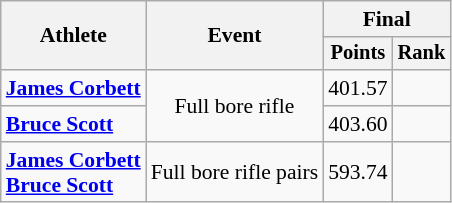<table class="wikitable" style="font-size:90%;text-align:center">
<tr>
<th rowspan=2>Athlete</th>
<th rowspan=2>Event</th>
<th colspan=2>Final</th>
</tr>
<tr style="font-size:95%">
<th>Points</th>
<th>Rank</th>
</tr>
<tr>
<td align=left><strong><a href='#'>James Corbett</a></strong></td>
<td rowspan=2>Full bore rifle</td>
<td>401.57</td>
<td></td>
</tr>
<tr>
<td align=left><strong><a href='#'>Bruce Scott</a></strong></td>
<td>403.60</td>
<td></td>
</tr>
<tr>
<td align=left><strong><a href='#'>James Corbett</a><br><a href='#'>Bruce Scott</a></strong></td>
<td>Full bore rifle pairs</td>
<td>593.74</td>
<td></td>
</tr>
</table>
